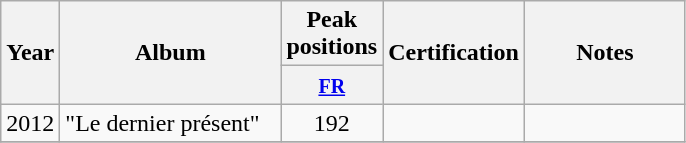<table class="wikitable">
<tr>
<th align="center" rowspan="2" width="10">Year</th>
<th align="center" rowspan="2" width="140">Album</th>
<th align="center" colspan="1">Peak positions</th>
<th align="center" rowspan="2" width="40">Certification</th>
<th align="center" rowspan="2" width="100">Notes</th>
</tr>
<tr>
<th width="20"><small><a href='#'>FR</a></small><br></th>
</tr>
<tr>
<td align="center">2012</td>
<td>"Le dernier présent"</td>
<td align="center">192</td>
<td align="center"></td>
<td></td>
</tr>
<tr>
</tr>
</table>
